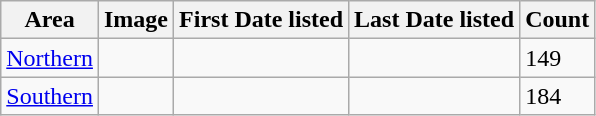<table class="wikitable sortable">
<tr>
<th scope="col" ><strong>Area</strong></th>
<th scope="col" class="unsortable" ><strong>Image</strong></th>
<th scope="col" ><strong>First Date listed</strong></th>
<th scope="col" ><strong>Last Date listed</strong></th>
<th scope="col" ><strong>Count</strong></th>
</tr>
<tr>
<td><a href='#'>Northern</a></td>
<td></td>
<td></td>
<td></td>
<td>149</td>
</tr>
<tr>
<td><a href='#'>Southern</a></td>
<td></td>
<td></td>
<td></td>
<td>184</td>
</tr>
</table>
